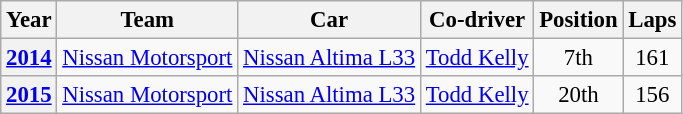<table class="wikitable" style="font-size: 95%;">
<tr>
<th>Year</th>
<th>Team</th>
<th>Car</th>
<th>Co-driver</th>
<th>Position</th>
<th>Laps</th>
</tr>
<tr>
<th><a href='#'>2014</a></th>
<td><a href='#'>Nissan Motorsport</a></td>
<td><a href='#'>Nissan Altima L33</a></td>
<td> <a href='#'>Todd Kelly</a></td>
<td align=center>7th</td>
<td align=center>161</td>
</tr>
<tr>
<th><a href='#'>2015</a></th>
<td><a href='#'>Nissan Motorsport</a></td>
<td><a href='#'>Nissan Altima L33</a></td>
<td> <a href='#'>Todd Kelly</a></td>
<td align=center>20th</td>
<td align=center>156</td>
</tr>
</table>
